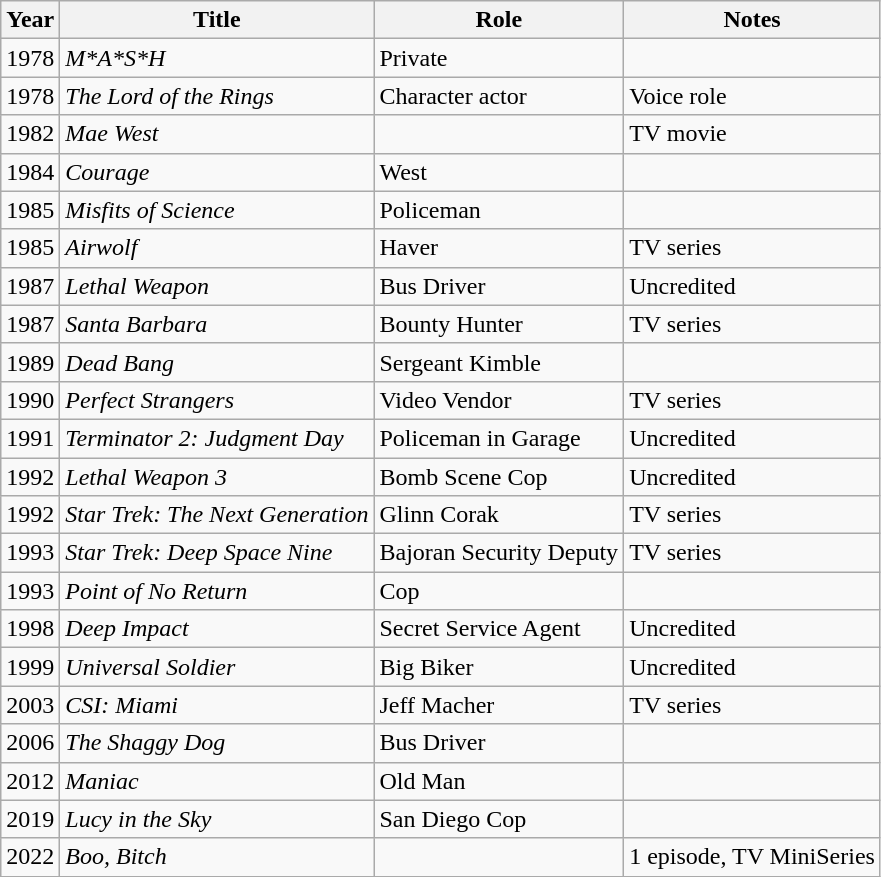<table class="wikitable">
<tr>
<th>Year</th>
<th>Title</th>
<th>Role</th>
<th>Notes</th>
</tr>
<tr>
<td>1978</td>
<td><em>M*A*S*H</em></td>
<td>Private</td>
<td></td>
</tr>
<tr>
<td>1978</td>
<td><em>The Lord of the Rings</em></td>
<td>Character actor</td>
<td>Voice role</td>
</tr>
<tr>
<td>1982</td>
<td><em>Mae West</em></td>
<td></td>
<td>TV movie</td>
</tr>
<tr>
<td>1984</td>
<td><em>Courage</em></td>
<td>West</td>
<td></td>
</tr>
<tr>
<td>1985</td>
<td><em>Misfits of Science</em></td>
<td>Policeman</td>
<td></td>
</tr>
<tr>
<td>1985</td>
<td><em>Airwolf</em></td>
<td>Haver</td>
<td>TV series</td>
</tr>
<tr>
<td>1987</td>
<td><em>Lethal Weapon</em></td>
<td>Bus Driver</td>
<td>Uncredited</td>
</tr>
<tr>
<td>1987</td>
<td><em>Santa Barbara</em></td>
<td>Bounty Hunter</td>
<td>TV series</td>
</tr>
<tr>
<td>1989</td>
<td><em>Dead Bang</em></td>
<td>Sergeant Kimble</td>
<td></td>
</tr>
<tr>
<td>1990</td>
<td><em>Perfect Strangers</em></td>
<td>Video Vendor</td>
<td>TV series</td>
</tr>
<tr>
<td>1991</td>
<td><em>Terminator 2: Judgment Day</em></td>
<td>Policeman in Garage</td>
<td>Uncredited</td>
</tr>
<tr>
<td>1992</td>
<td><em>Lethal Weapon 3</em></td>
<td>Bomb Scene Cop</td>
<td>Uncredited</td>
</tr>
<tr>
<td>1992</td>
<td><em>Star Trek: The Next Generation</em></td>
<td>Glinn Corak</td>
<td>TV series</td>
</tr>
<tr>
<td>1993</td>
<td><em>Star Trek: Deep Space Nine</em></td>
<td>Bajoran Security Deputy</td>
<td>TV series</td>
</tr>
<tr>
<td>1993</td>
<td><em>Point of No Return</em></td>
<td>Cop</td>
<td></td>
</tr>
<tr>
<td>1998</td>
<td><em>Deep Impact</em></td>
<td>Secret Service Agent</td>
<td>Uncredited</td>
</tr>
<tr>
<td>1999</td>
<td><em>Universal Soldier</em></td>
<td>Big Biker</td>
<td>Uncredited</td>
</tr>
<tr>
<td>2003</td>
<td><em>CSI: Miami</em></td>
<td>Jeff Macher</td>
<td>TV series</td>
</tr>
<tr>
<td>2006</td>
<td><em>The Shaggy Dog</em></td>
<td>Bus Driver</td>
<td></td>
</tr>
<tr>
<td>2012</td>
<td><em>Maniac</em></td>
<td>Old Man</td>
<td></td>
</tr>
<tr>
<td>2019</td>
<td><em>Lucy in the Sky</em></td>
<td>San Diego Cop</td>
<td></td>
</tr>
<tr>
<td>2022</td>
<td><em>Boo, Bitch</em></td>
<td></td>
<td>1 episode, TV MiniSeries</td>
</tr>
</table>
